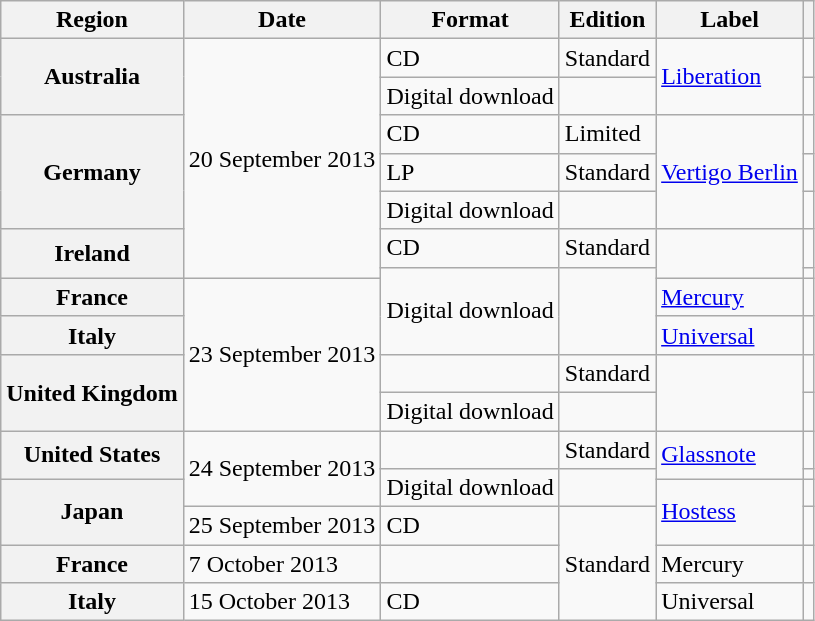<table class="wikitable plainrowheaders">
<tr>
<th scope="col">Region</th>
<th scope="col">Date</th>
<th scope="col">Format</th>
<th scope="col">Edition</th>
<th scope="col">Label</th>
<th scope="col"></th>
</tr>
<tr>
<th scope="row" rowspan="2">Australia</th>
<td rowspan="7">20 September 2013</td>
<td>CD</td>
<td>Standard</td>
<td rowspan="2"><a href='#'>Liberation</a></td>
<td align="center"></td>
</tr>
<tr>
<td>Digital download</td>
<td></td>
<td align="center"></td>
</tr>
<tr>
<th scope="row" rowspan="3">Germany</th>
<td>CD</td>
<td>Limited</td>
<td rowspan="3"><a href='#'>Vertigo Berlin</a></td>
<td align="center"></td>
</tr>
<tr>
<td>LP</td>
<td>Standard</td>
<td align="center"></td>
</tr>
<tr>
<td>Digital download</td>
<td></td>
<td align="center"></td>
</tr>
<tr>
<th scope="row" rowspan="2">Ireland</th>
<td>CD</td>
<td>Standard</td>
<td rowspan="2"></td>
<td align="center"></td>
</tr>
<tr>
<td rowspan="3">Digital download</td>
<td rowspan="3"></td>
<td align="center"></td>
</tr>
<tr>
<th scope="row">France</th>
<td rowspan="4">23 September 2013</td>
<td><a href='#'>Mercury</a></td>
<td align="center"></td>
</tr>
<tr>
<th scope="row">Italy</th>
<td><a href='#'>Universal</a></td>
<td align="center"></td>
</tr>
<tr>
<th scope="row" rowspan="2">United Kingdom</th>
<td></td>
<td>Standard</td>
<td rowspan="2"></td>
<td align="center"></td>
</tr>
<tr>
<td>Digital download</td>
<td></td>
<td align="center"></td>
</tr>
<tr>
<th scope="row" rowspan="2">United States</th>
<td rowspan="3">24 September 2013</td>
<td></td>
<td>Standard</td>
<td rowspan="2"><a href='#'>Glassnote</a></td>
<td align="center"></td>
</tr>
<tr>
<td rowspan="2">Digital download</td>
<td rowspan="2"></td>
<td align="center"></td>
</tr>
<tr>
<th scope="row" rowspan="2">Japan</th>
<td rowspan="2"><a href='#'>Hostess</a></td>
<td align="center"></td>
</tr>
<tr>
<td>25 September 2013</td>
<td>CD</td>
<td rowspan="3">Standard</td>
<td align="center"></td>
</tr>
<tr>
<th scope="row">France</th>
<td>7 October 2013</td>
<td></td>
<td>Mercury</td>
<td align="center"></td>
</tr>
<tr>
<th scope="row">Italy</th>
<td>15 October 2013</td>
<td>CD</td>
<td>Universal</td>
<td align="center"></td>
</tr>
</table>
